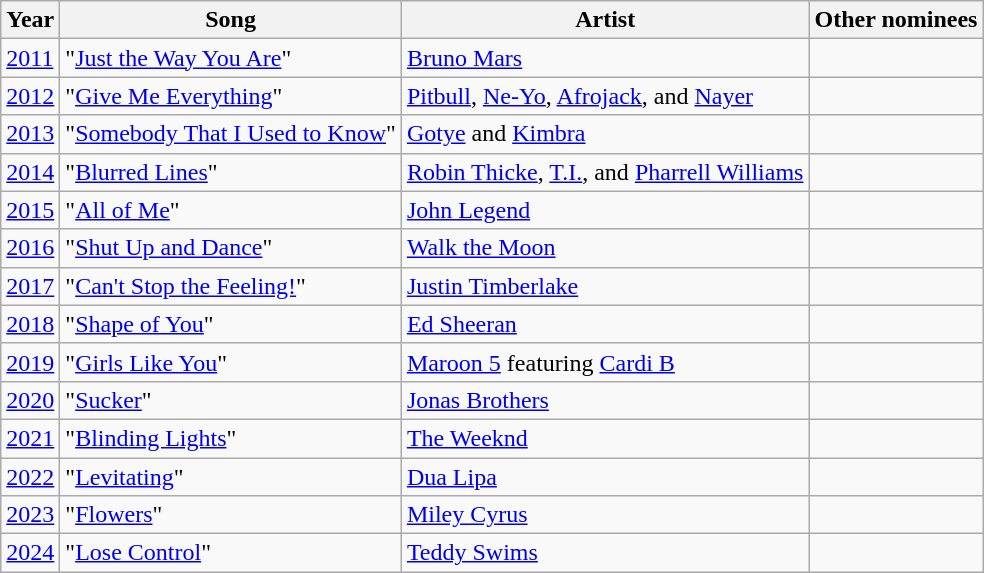<table class="wikitable">
<tr>
<th>Year</th>
<th>Song</th>
<th>Artist</th>
<th>Other nominees</th>
</tr>
<tr>
<td><a href='#'>2011</a></td>
<td>"<a href='#'>Just the Way You Are</a>"</td>
<td><a href='#'>Bruno Mars</a></td>
<td><br></td>
</tr>
<tr>
<td><a href='#'>2012</a></td>
<td>"<a href='#'>Give Me Everything</a>"</td>
<td><a href='#'>Pitbull</a>, <a href='#'>Ne-Yo</a>, <a href='#'>Afrojack</a>, and <a href='#'>Nayer</a></td>
<td><br></td>
</tr>
<tr>
<td><a href='#'>2013</a></td>
<td>"<a href='#'>Somebody That I Used to Know</a>"</td>
<td><a href='#'>Gotye</a> and <a href='#'>Kimbra</a></td>
<td><br></td>
</tr>
<tr>
<td><a href='#'>2014</a></td>
<td>"<a href='#'>Blurred Lines</a>"</td>
<td><a href='#'>Robin Thicke</a>, <a href='#'>T.I.</a>, and <a href='#'>Pharrell Williams</a></td>
<td><br></td>
</tr>
<tr>
<td><a href='#'>2015</a></td>
<td>"<a href='#'>All of Me</a>"</td>
<td><a href='#'>John Legend</a></td>
<td><br></td>
</tr>
<tr>
<td><a href='#'>2016</a></td>
<td>"<a href='#'>Shut Up and Dance</a>"</td>
<td><a href='#'>Walk the Moon</a></td>
<td><br></td>
</tr>
<tr>
<td><a href='#'>2017</a></td>
<td>"<a href='#'>Can't Stop the Feeling!</a>"</td>
<td><a href='#'>Justin Timberlake</a></td>
<td><br></td>
</tr>
<tr>
<td><a href='#'>2018</a></td>
<td>"<a href='#'>Shape of You</a>"</td>
<td><a href='#'>Ed Sheeran</a></td>
<td></td>
</tr>
<tr>
<td><a href='#'>2019</a></td>
<td>"<a href='#'>Girls Like You</a>"</td>
<td><a href='#'>Maroon 5</a> featuring <a href='#'>Cardi B</a></td>
<td></td>
</tr>
<tr>
<td><a href='#'>2020</a></td>
<td>"<a href='#'>Sucker</a>"</td>
<td><a href='#'>Jonas Brothers</a></td>
<td></td>
</tr>
<tr>
<td><a href='#'>2021</a></td>
<td>"<a href='#'>Blinding Lights</a>"</td>
<td><a href='#'>The Weeknd</a></td>
<td></td>
</tr>
<tr>
<td><a href='#'>2022</a></td>
<td>"<a href='#'>Levitating</a>"</td>
<td><a href='#'>Dua Lipa</a></td>
<td></td>
</tr>
<tr>
<td><a href='#'>2023</a></td>
<td>"<a href='#'>Flowers</a>"</td>
<td><a href='#'>Miley Cyrus</a></td>
<td></td>
</tr>
<tr>
<td><a href='#'>2024</a></td>
<td>"<a href='#'>Lose Control</a>"</td>
<td><a href='#'>Teddy Swims</a></td>
<td></td>
</tr>
</table>
